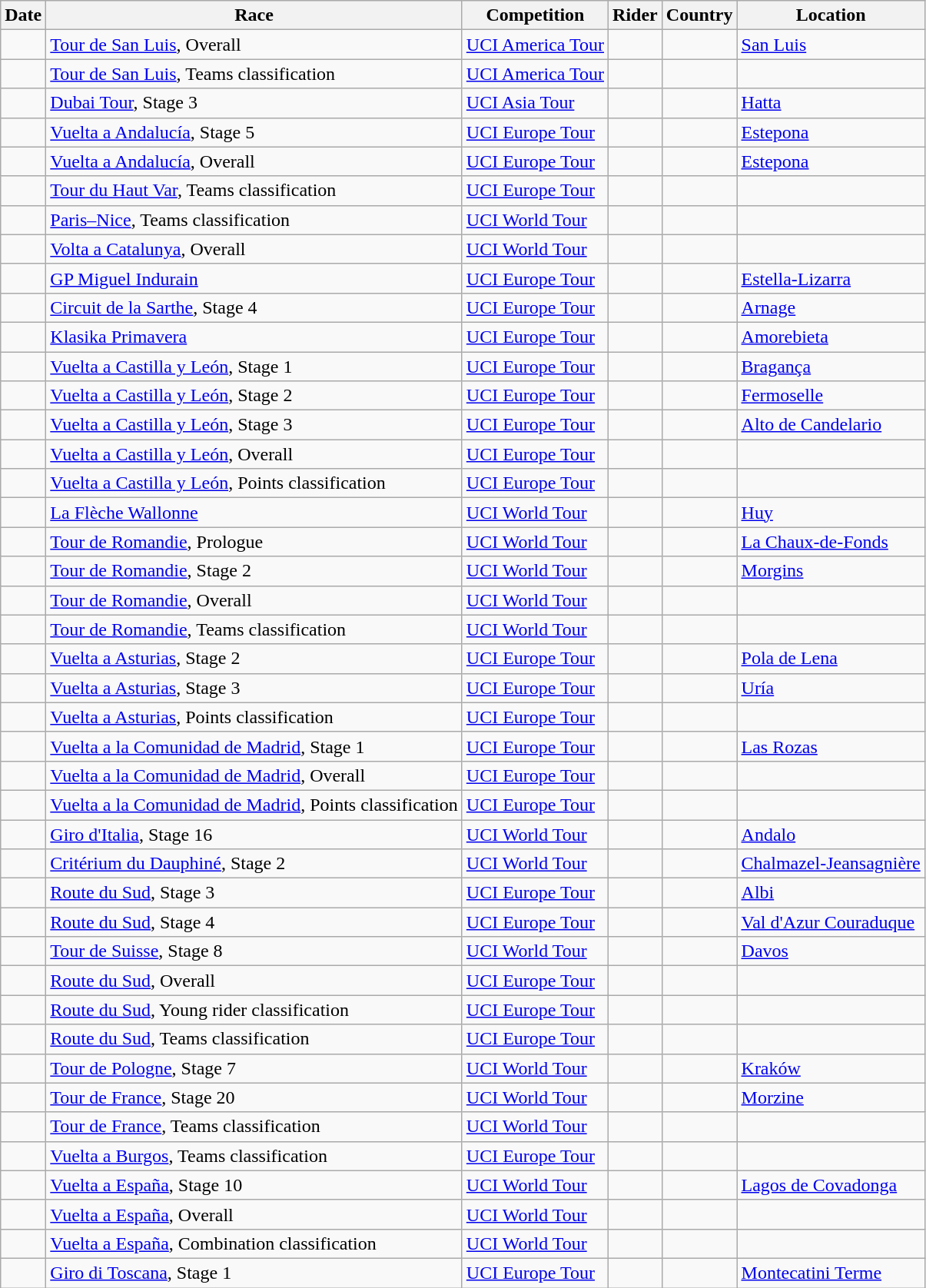<table class="wikitable sortable">
<tr>
<th>Date</th>
<th>Race</th>
<th>Competition</th>
<th>Rider</th>
<th>Country</th>
<th>Location</th>
</tr>
<tr>
<td></td>
<td><a href='#'>Tour de San Luis</a>, Overall</td>
<td><a href='#'>UCI America Tour</a></td>
<td></td>
<td></td>
<td><a href='#'>San Luis</a></td>
</tr>
<tr>
<td></td>
<td><a href='#'>Tour de San Luis</a>, Teams classification</td>
<td><a href='#'>UCI America Tour</a></td>
<td align="center"></td>
<td></td>
<td></td>
</tr>
<tr>
<td></td>
<td><a href='#'>Dubai Tour</a>, Stage 3</td>
<td><a href='#'>UCI Asia Tour</a></td>
<td></td>
<td></td>
<td><a href='#'>Hatta</a></td>
</tr>
<tr>
<td></td>
<td><a href='#'>Vuelta a Andalucía</a>, Stage 5</td>
<td><a href='#'>UCI Europe Tour</a></td>
<td></td>
<td></td>
<td><a href='#'>Estepona</a></td>
</tr>
<tr>
<td></td>
<td><a href='#'>Vuelta a Andalucía</a>, Overall</td>
<td><a href='#'>UCI Europe Tour</a></td>
<td></td>
<td></td>
<td><a href='#'>Estepona</a></td>
</tr>
<tr>
<td></td>
<td><a href='#'>Tour du Haut Var</a>, Teams classification</td>
<td><a href='#'>UCI Europe Tour</a></td>
<td align="center"></td>
<td></td>
<td></td>
</tr>
<tr>
<td></td>
<td><a href='#'>Paris–Nice</a>, Teams classification</td>
<td><a href='#'>UCI World Tour</a></td>
<td align="center"></td>
<td></td>
<td></td>
</tr>
<tr>
<td></td>
<td><a href='#'>Volta a Catalunya</a>, Overall</td>
<td><a href='#'>UCI World Tour</a></td>
<td></td>
<td></td>
<td></td>
</tr>
<tr>
<td></td>
<td><a href='#'>GP Miguel Indurain</a></td>
<td><a href='#'>UCI Europe Tour</a></td>
<td></td>
<td></td>
<td><a href='#'>Estella-Lizarra</a></td>
</tr>
<tr>
<td></td>
<td><a href='#'>Circuit de la Sarthe</a>, Stage 4</td>
<td><a href='#'>UCI Europe Tour</a></td>
<td></td>
<td></td>
<td><a href='#'>Arnage</a></td>
</tr>
<tr>
<td></td>
<td><a href='#'>Klasika Primavera</a></td>
<td><a href='#'>UCI Europe Tour</a></td>
<td></td>
<td></td>
<td><a href='#'>Amorebieta</a></td>
</tr>
<tr>
<td></td>
<td><a href='#'>Vuelta a Castilla y León</a>, Stage 1</td>
<td><a href='#'>UCI Europe Tour</a></td>
<td></td>
<td></td>
<td><a href='#'>Bragança</a></td>
</tr>
<tr>
<td></td>
<td><a href='#'>Vuelta a Castilla y León</a>, Stage 2</td>
<td><a href='#'>UCI Europe Tour</a></td>
<td></td>
<td></td>
<td><a href='#'>Fermoselle</a></td>
</tr>
<tr>
<td></td>
<td><a href='#'>Vuelta a Castilla y León</a>, Stage 3</td>
<td><a href='#'>UCI Europe Tour</a></td>
<td></td>
<td></td>
<td><a href='#'>Alto de Candelario</a></td>
</tr>
<tr>
<td></td>
<td><a href='#'>Vuelta a Castilla y León</a>, Overall</td>
<td><a href='#'>UCI Europe Tour</a></td>
<td></td>
<td></td>
<td></td>
</tr>
<tr>
<td></td>
<td><a href='#'>Vuelta a Castilla y León</a>, Points classification</td>
<td><a href='#'>UCI Europe Tour</a></td>
<td></td>
<td></td>
<td></td>
</tr>
<tr>
<td></td>
<td><a href='#'>La Flèche Wallonne</a></td>
<td><a href='#'>UCI World Tour</a></td>
<td></td>
<td></td>
<td><a href='#'>Huy</a></td>
</tr>
<tr>
<td></td>
<td><a href='#'>Tour de Romandie</a>, Prologue</td>
<td><a href='#'>UCI World Tour</a></td>
<td></td>
<td></td>
<td><a href='#'>La Chaux-de-Fonds</a></td>
</tr>
<tr>
<td></td>
<td><a href='#'>Tour de Romandie</a>, Stage 2</td>
<td><a href='#'>UCI World Tour</a></td>
<td></td>
<td></td>
<td><a href='#'>Morgins</a></td>
</tr>
<tr>
<td></td>
<td><a href='#'>Tour de Romandie</a>, Overall</td>
<td><a href='#'>UCI World Tour</a></td>
<td></td>
<td></td>
<td></td>
</tr>
<tr>
<td></td>
<td><a href='#'>Tour de Romandie</a>, Teams classification</td>
<td><a href='#'>UCI World Tour</a></td>
<td align="center"></td>
<td></td>
<td></td>
</tr>
<tr>
<td></td>
<td><a href='#'>Vuelta a Asturias</a>, Stage 2</td>
<td><a href='#'>UCI Europe Tour</a></td>
<td></td>
<td></td>
<td><a href='#'>Pola de Lena</a></td>
</tr>
<tr>
<td></td>
<td><a href='#'>Vuelta a Asturias</a>, Stage 3</td>
<td><a href='#'>UCI Europe Tour</a></td>
<td></td>
<td></td>
<td><a href='#'>Uría</a></td>
</tr>
<tr>
<td></td>
<td><a href='#'>Vuelta a Asturias</a>, Points classification</td>
<td><a href='#'>UCI Europe Tour</a></td>
<td></td>
<td></td>
<td></td>
</tr>
<tr>
<td></td>
<td><a href='#'>Vuelta a la Comunidad de Madrid</a>, Stage 1</td>
<td><a href='#'>UCI Europe Tour</a></td>
<td></td>
<td></td>
<td><a href='#'>Las Rozas</a></td>
</tr>
<tr>
<td></td>
<td><a href='#'>Vuelta a la Comunidad de Madrid</a>, Overall</td>
<td><a href='#'>UCI Europe Tour</a></td>
<td></td>
<td></td>
<td></td>
</tr>
<tr>
<td></td>
<td><a href='#'>Vuelta a la Comunidad de Madrid</a>, Points classification</td>
<td><a href='#'>UCI Europe Tour</a></td>
<td></td>
<td></td>
<td></td>
</tr>
<tr>
<td></td>
<td><a href='#'>Giro d'Italia</a>, Stage 16</td>
<td><a href='#'>UCI World Tour</a></td>
<td></td>
<td></td>
<td><a href='#'>Andalo</a></td>
</tr>
<tr>
<td></td>
<td><a href='#'>Critérium du Dauphiné</a>, Stage 2</td>
<td><a href='#'>UCI World Tour</a></td>
<td></td>
<td></td>
<td><a href='#'>Chalmazel-Jeansagnière</a></td>
</tr>
<tr>
<td></td>
<td><a href='#'>Route du Sud</a>, Stage 3</td>
<td><a href='#'>UCI Europe Tour</a></td>
<td></td>
<td></td>
<td><a href='#'>Albi</a></td>
</tr>
<tr>
<td></td>
<td><a href='#'>Route du Sud</a>, Stage 4</td>
<td><a href='#'>UCI Europe Tour</a></td>
<td></td>
<td></td>
<td><a href='#'>Val d'Azur Couraduque</a></td>
</tr>
<tr>
<td></td>
<td><a href='#'>Tour de Suisse</a>, Stage 8</td>
<td><a href='#'>UCI World Tour</a></td>
<td></td>
<td></td>
<td><a href='#'>Davos</a></td>
</tr>
<tr>
<td></td>
<td><a href='#'>Route du Sud</a>, Overall</td>
<td><a href='#'>UCI Europe Tour</a></td>
<td></td>
<td></td>
<td></td>
</tr>
<tr>
<td></td>
<td><a href='#'>Route du Sud</a>, Young rider classification</td>
<td><a href='#'>UCI Europe Tour</a></td>
<td></td>
<td></td>
<td></td>
</tr>
<tr>
<td></td>
<td><a href='#'>Route du Sud</a>, Teams classification</td>
<td><a href='#'>UCI Europe Tour</a></td>
<td align="center"></td>
<td></td>
<td></td>
</tr>
<tr>
<td></td>
<td><a href='#'>Tour de Pologne</a>, Stage 7</td>
<td><a href='#'>UCI World Tour</a></td>
<td></td>
<td></td>
<td><a href='#'>Kraków</a></td>
</tr>
<tr>
<td></td>
<td><a href='#'>Tour de France</a>, Stage 20</td>
<td><a href='#'>UCI World Tour</a></td>
<td></td>
<td></td>
<td><a href='#'>Morzine</a></td>
</tr>
<tr>
<td></td>
<td><a href='#'>Tour de France</a>, Teams classification</td>
<td><a href='#'>UCI World Tour</a></td>
<td align="center"></td>
<td></td>
<td></td>
</tr>
<tr>
<td></td>
<td><a href='#'>Vuelta a Burgos</a>, Teams classification</td>
<td><a href='#'>UCI Europe Tour</a></td>
<td align="center"></td>
<td></td>
<td></td>
</tr>
<tr>
<td></td>
<td><a href='#'>Vuelta a España</a>, Stage 10</td>
<td><a href='#'>UCI World Tour</a></td>
<td></td>
<td></td>
<td><a href='#'>Lagos de Covadonga</a></td>
</tr>
<tr>
<td></td>
<td><a href='#'>Vuelta a España</a>, Overall</td>
<td><a href='#'>UCI World Tour</a></td>
<td></td>
<td></td>
<td></td>
</tr>
<tr>
<td></td>
<td><a href='#'>Vuelta a España</a>, Combination classification</td>
<td><a href='#'>UCI World Tour</a></td>
<td></td>
<td></td>
<td></td>
</tr>
<tr>
<td></td>
<td><a href='#'>Giro di Toscana</a>, Stage 1</td>
<td><a href='#'>UCI Europe Tour</a></td>
<td></td>
<td></td>
<td><a href='#'>Montecatini Terme</a></td>
</tr>
</table>
